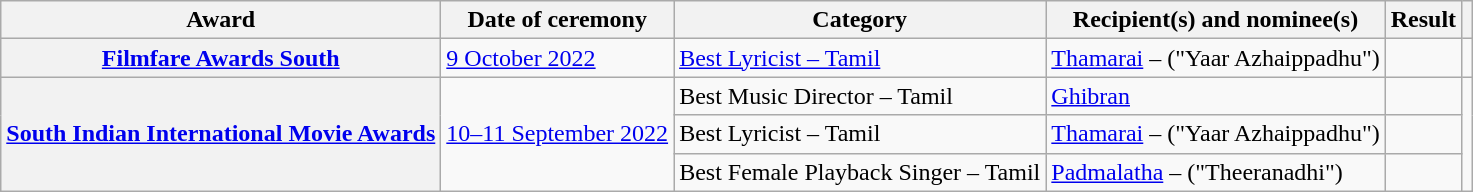<table class="wikitable plainrowheaders sortable">
<tr>
<th scope="col">Award</th>
<th scope="col">Date of ceremony</th>
<th scope="col">Category</th>
<th scope="col">Recipient(s) and nominee(s)</th>
<th scope="col">Result</th>
<th scope="col" class="unsortable"></th>
</tr>
<tr>
<th scope="row"><a href='#'>Filmfare Awards South</a></th>
<td><a href='#'>9 October 2022</a></td>
<td><a href='#'>Best Lyricist – Tamil</a></td>
<td><a href='#'>Thamarai</a> – ("Yaar Azhaippadhu")</td>
<td></td>
<td style="text-align:center;"><br></td>
</tr>
<tr>
<th rowspan="3" scope="row"><a href='#'>South Indian International Movie Awards</a></th>
<td rowspan="3"><a href='#'>10–11 September 2022</a></td>
<td>Best Music Director – Tamil</td>
<td><a href='#'>Ghibran</a></td>
<td></td>
<td rowspan="3" style="text-align:center;"><br><br></td>
</tr>
<tr>
<td>Best Lyricist – Tamil</td>
<td><a href='#'>Thamarai</a> – ("Yaar Azhaippadhu")</td>
<td></td>
</tr>
<tr>
<td>Best Female Playback Singer – Tamil</td>
<td><a href='#'>Padmalatha</a> – ("Theeranadhi")</td>
<td></td>
</tr>
</table>
